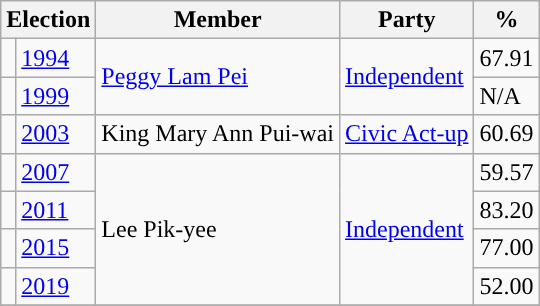<table class="wikitable">
<tr>
<th colspan="2">Election</th>
<th>Member</th>
<th>Party</th>
<th>%</th>
</tr>
<tr>
<td style="background-color: "></td>
<td><a href='#'>1994</a></td>
<td rowspan=2><a href='#'>Peggy Lam Pei</a></td>
<td rowspan=2><a href='#'>Independent</a></td>
<td>67.91</td>
</tr>
<tr>
<td style="background-color: "></td>
<td><a href='#'>1999</a></td>
<td>N/A</td>
</tr>
<tr>
<td style="background-color: "></td>
<td><a href='#'>2003</a></td>
<td>King Mary Ann Pui-wai</td>
<td><a href='#'>Civic Act-up</a></td>
<td>60.69</td>
</tr>
<tr>
<td style="background-color: "></td>
<td><a href='#'>2007</a></td>
<td rowspan=4>Lee Pik-yee</td>
<td rowspan=4><a href='#'>Independent</a></td>
<td>59.57</td>
</tr>
<tr>
<td style="background-color: "></td>
<td><a href='#'>2011</a></td>
<td>83.20</td>
</tr>
<tr>
<td style="background-color: "></td>
<td><a href='#'>2015</a></td>
<td>77.00</td>
</tr>
<tr>
<td style="background-color: "></td>
<td><a href='#'>2019</a></td>
<td>52.00</td>
</tr>
<tr>
</tr>
</table>
